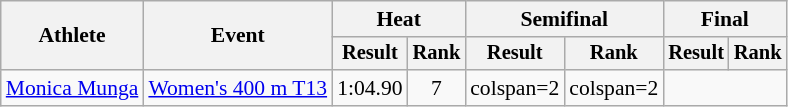<table class="wikitable" style="font-size:90%">
<tr>
<th rowspan="2">Athlete</th>
<th rowspan="2">Event</th>
<th colspan="2">Heat</th>
<th colspan="2">Semifinal</th>
<th colspan="2">Final</th>
</tr>
<tr style="font-size:95%">
<th>Result</th>
<th>Rank</th>
<th>Result</th>
<th>Rank</th>
<th>Result</th>
<th>Rank</th>
</tr>
<tr align=center>
<td align=left><a href='#'>Monica Munga</a></td>
<td align=left><a href='#'>Women's 400 m T13</a></td>
<td>1:04.90</td>
<td>7</td>
<td>colspan=2 </td>
<td>colspan=2 </td>
</tr>
</table>
